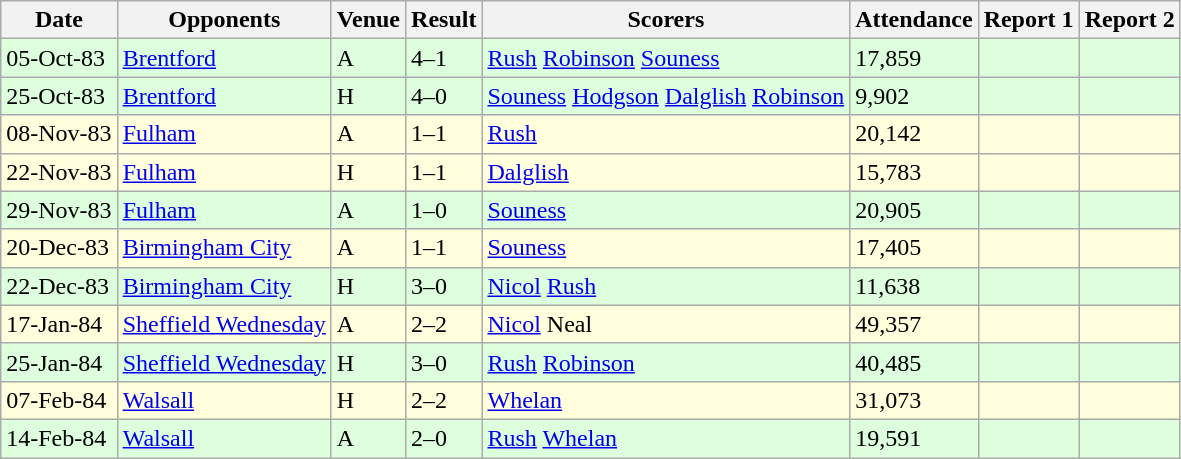<table class=wikitable>
<tr>
<th>Date</th>
<th>Opponents</th>
<th>Venue</th>
<th>Result</th>
<th>Scorers</th>
<th>Attendance</th>
<th>Report 1</th>
<th>Report 2</th>
</tr>
<tr bgcolor="#ddffdd">
<td>05-Oct-83</td>
<td><a href='#'>Brentford</a></td>
<td>A</td>
<td>4–1</td>
<td><a href='#'>Rush</a>  <a href='#'>Robinson</a>  <a href='#'>Souness</a> </td>
<td>17,859</td>
<td></td>
<td></td>
</tr>
<tr bgcolor="#ddffdd">
<td>25-Oct-83</td>
<td><a href='#'>Brentford</a></td>
<td>H</td>
<td>4–0</td>
<td><a href='#'>Souness</a>  <a href='#'>Hodgson</a>  <a href='#'>Dalglish</a>  <a href='#'>Robinson</a> </td>
<td>9,902</td>
<td></td>
<td></td>
</tr>
<tr bgcolor="#ffffdd">
<td>08-Nov-83</td>
<td><a href='#'>Fulham</a></td>
<td>A</td>
<td>1–1</td>
<td><a href='#'>Rush</a> </td>
<td>20,142</td>
<td></td>
<td></td>
</tr>
<tr bgcolor="#ffffdd">
<td>22-Nov-83</td>
<td><a href='#'>Fulham</a></td>
<td>H</td>
<td>1–1</td>
<td><a href='#'>Dalglish</a> </td>
<td>15,783</td>
<td></td>
<td></td>
</tr>
<tr bgcolor="#ddffdd">
<td>29-Nov-83</td>
<td><a href='#'>Fulham</a></td>
<td>A</td>
<td>1–0</td>
<td><a href='#'>Souness</a> </td>
<td>20,905</td>
<td></td>
<td></td>
</tr>
<tr bgcolor="#ffffdd">
<td>20-Dec-83</td>
<td><a href='#'>Birmingham City</a></td>
<td>A</td>
<td>1–1</td>
<td><a href='#'>Souness</a> </td>
<td>17,405</td>
<td></td>
<td></td>
</tr>
<tr bgcolor="#ddffdd">
<td>22-Dec-83</td>
<td><a href='#'>Birmingham City</a></td>
<td>H</td>
<td>3–0</td>
<td><a href='#'>Nicol</a>  <a href='#'>Rush</a> </td>
<td>11,638</td>
<td></td>
<td></td>
</tr>
<tr bgcolor="#ffffdd">
<td>17-Jan-84</td>
<td><a href='#'>Sheffield Wednesday</a></td>
<td>A</td>
<td>2–2</td>
<td><a href='#'>Nicol</a>  Neal </td>
<td>49,357</td>
<td></td>
<td></td>
</tr>
<tr bgcolor="#ddffdd">
<td>25-Jan-84</td>
<td><a href='#'>Sheffield Wednesday</a></td>
<td>H</td>
<td>3–0</td>
<td><a href='#'>Rush</a>  <a href='#'>Robinson</a> </td>
<td>40,485</td>
<td></td>
<td></td>
</tr>
<tr bgcolor="#ffffdd">
<td>07-Feb-84</td>
<td><a href='#'>Walsall</a></td>
<td>H</td>
<td>2–2</td>
<td><a href='#'>Whelan</a> </td>
<td>31,073</td>
<td></td>
<td></td>
</tr>
<tr bgcolor="#ddffdd">
<td>14-Feb-84</td>
<td><a href='#'>Walsall</a></td>
<td>A</td>
<td>2–0</td>
<td><a href='#'>Rush</a>  <a href='#'>Whelan</a> </td>
<td>19,591</td>
<td></td>
<td></td>
</tr>
</table>
